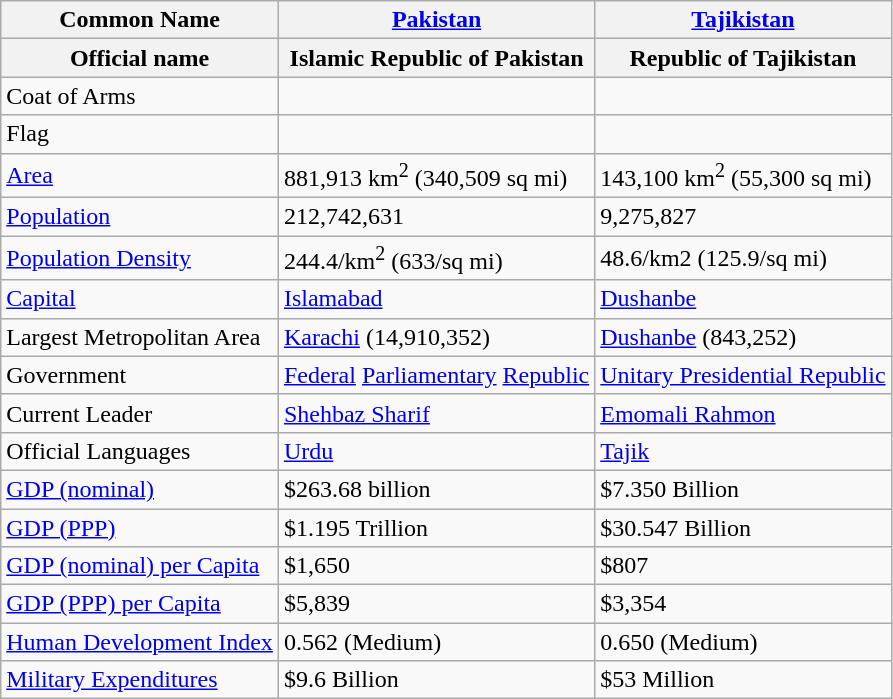<table class="wikitable">
<tr>
<th>Common Name</th>
<th><a href='#'>Pakistan</a></th>
<th><a href='#'>Tajikistan</a></th>
</tr>
<tr>
<th>Official name</th>
<th>Islamic Republic of Pakistan</th>
<th>Republic of Tajikistan</th>
</tr>
<tr>
<td>Coat of Arms</td>
<td style="text-align:center"></td>
<td style="text-align:center"></td>
</tr>
<tr>
<td>Flag</td>
<td style="text-align:center"></td>
<td style="text-align:center"></td>
</tr>
<tr>
<td><a href='#'>Area</a></td>
<td>881,913 km<sup>2</sup> (340,509 sq mi)</td>
<td>143,100 km<sup>2</sup> (55,300 sq mi)</td>
</tr>
<tr>
<td><a href='#'>Population</a></td>
<td>212,742,631</td>
<td>9,275,827</td>
</tr>
<tr>
<td><a href='#'>Population Density</a></td>
<td>244.4/km<sup>2</sup> (633/sq mi)</td>
<td>48.6/km2 (125.9/sq mi)</td>
</tr>
<tr>
<td><a href='#'>Capital</a></td>
<td><a href='#'>Islamabad</a></td>
<td><a href='#'>Dushanbe</a></td>
</tr>
<tr>
<td>Largest Metropolitan Area</td>
<td><a href='#'>Karachi</a> (14,910,352)</td>
<td><a href='#'>Dushanbe</a> (843,252)</td>
</tr>
<tr>
<td>Government</td>
<td><a href='#'>Federal</a> <a href='#'>Parliamentary</a> <a href='#'>Republic</a></td>
<td><a href='#'>Unitary Presidential Republic</a></td>
</tr>
<tr>
<td>Current Leader</td>
<td><a href='#'>Shehbaz Sharif</a></td>
<td><a href='#'>Emomali Rahmon</a></td>
</tr>
<tr>
<td>Official Languages</td>
<td><a href='#'>Urdu</a></td>
<td><a href='#'>Tajik</a></td>
</tr>
<tr>
<td><a href='#'>GDP (nominal)</a></td>
<td>$263.68 billion</td>
<td>$7.350 Billion</td>
</tr>
<tr>
<td><a href='#'>GDP (PPP)</a></td>
<td>$1.195 Trillion</td>
<td>$30.547 Billion</td>
</tr>
<tr>
<td><a href='#'>GDP (nominal) per Capita</a></td>
<td>$1,650</td>
<td>$807</td>
</tr>
<tr>
<td><a href='#'>GDP (PPP) per Capita</a></td>
<td>$5,839</td>
<td>$3,354</td>
</tr>
<tr>
<td><a href='#'>Human Development Index</a></td>
<td> 0.562 (<span>Medium</span>)</td>
<td> 0.650 (<span>Medium</span>)</td>
</tr>
<tr>
<td><a href='#'>Military Expenditures</a></td>
<td>$9.6 Billion</td>
<td>$53 Million</td>
</tr>
</table>
